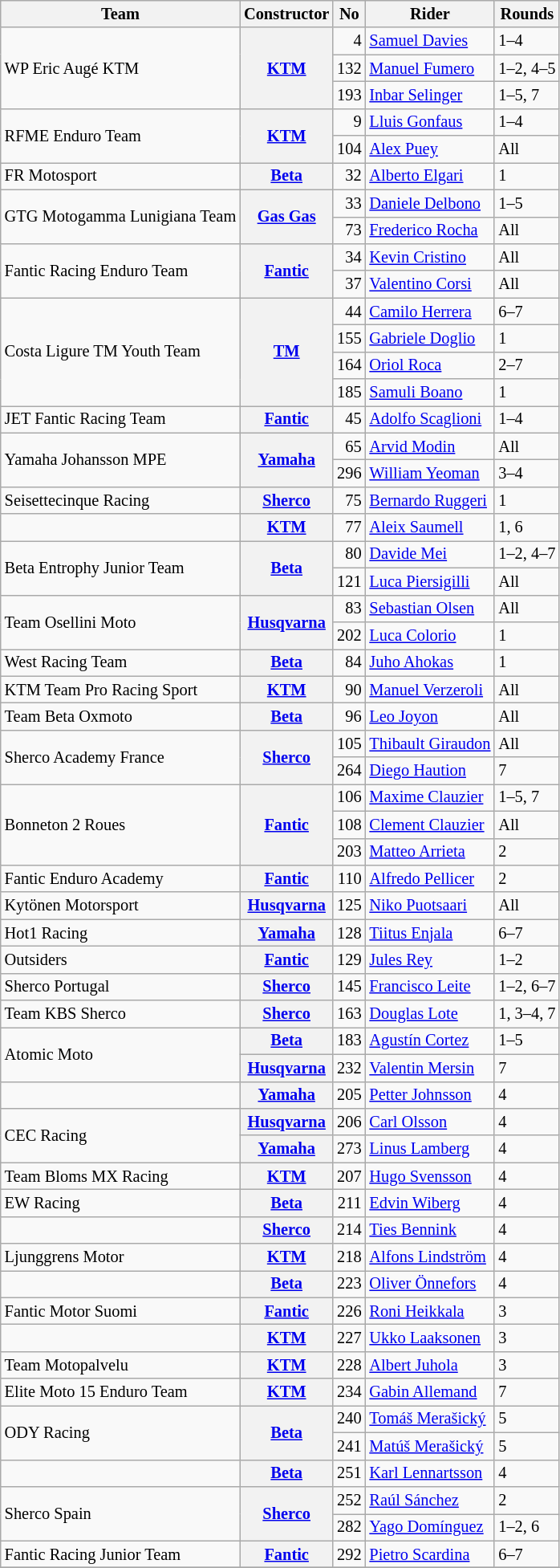<table class="wikitable" style="font-size: 85%;">
<tr>
<th>Team</th>
<th>Constructor</th>
<th>No</th>
<th>Rider</th>
<th>Rounds</th>
</tr>
<tr>
<td rowspan=3>WP Eric Augé KTM</td>
<th rowspan=3><a href='#'>KTM</a></th>
<td align="right">4</td>
<td> <a href='#'>Samuel Davies</a></td>
<td>1–4</td>
</tr>
<tr>
<td align="right">132</td>
<td> <a href='#'>Manuel Fumero</a></td>
<td>1–2, 4–5</td>
</tr>
<tr>
<td align="right">193</td>
<td> <a href='#'>Inbar Selinger</a></td>
<td>1–5, 7</td>
</tr>
<tr>
<td rowspan=2>RFME Enduro Team</td>
<th rowspan=2><a href='#'>KTM</a></th>
<td align="right">9</td>
<td> <a href='#'>Lluis Gonfaus</a></td>
<td>1–4</td>
</tr>
<tr>
<td align="right">104</td>
<td> <a href='#'>Alex Puey</a></td>
<td>All</td>
</tr>
<tr>
<td>FR Motosport</td>
<th><a href='#'>Beta</a></th>
<td align="right">32</td>
<td> <a href='#'>Alberto Elgari</a></td>
<td>1</td>
</tr>
<tr>
<td rowspan=2>GTG Motogamma Lunigiana Team</td>
<th rowspan=2><a href='#'>Gas Gas</a></th>
<td align="right">33</td>
<td> <a href='#'>Daniele Delbono</a></td>
<td>1–5</td>
</tr>
<tr>
<td align="right">73</td>
<td> <a href='#'>Frederico Rocha</a></td>
<td>All</td>
</tr>
<tr>
<td rowspan=2>Fantic Racing Enduro Team</td>
<th rowspan=2><a href='#'>Fantic</a></th>
<td align="right">34</td>
<td> <a href='#'>Kevin Cristino</a></td>
<td>All</td>
</tr>
<tr>
<td align="right">37</td>
<td> <a href='#'>Valentino Corsi</a></td>
<td>All</td>
</tr>
<tr>
<td rowspan=4>Costa Ligure TM Youth Team</td>
<th rowspan=4><a href='#'>TM</a></th>
<td align="right">44</td>
<td> <a href='#'>Camilo Herrera</a></td>
<td>6–7</td>
</tr>
<tr>
<td align="right">155</td>
<td> <a href='#'>Gabriele Doglio</a></td>
<td>1</td>
</tr>
<tr>
<td align="right">164</td>
<td> <a href='#'>Oriol Roca</a></td>
<td>2–7</td>
</tr>
<tr>
<td align="right">185</td>
<td> <a href='#'>Samuli Boano</a></td>
<td>1</td>
</tr>
<tr>
<td>JET Fantic Racing Team</td>
<th><a href='#'>Fantic</a></th>
<td align="right">45</td>
<td> <a href='#'>Adolfo Scaglioni</a></td>
<td>1–4</td>
</tr>
<tr>
<td rowspan=2>Yamaha Johansson MPE</td>
<th rowspan=2><a href='#'>Yamaha</a></th>
<td align="right">65</td>
<td> <a href='#'>Arvid Modin</a></td>
<td>All</td>
</tr>
<tr>
<td align="right">296</td>
<td> <a href='#'>William Yeoman</a></td>
<td>3–4</td>
</tr>
<tr>
<td>Seisettecinque Racing</td>
<th><a href='#'>Sherco</a></th>
<td align="right">75</td>
<td> <a href='#'>Bernardo Ruggeri</a></td>
<td>1</td>
</tr>
<tr>
<td></td>
<th><a href='#'>KTM</a></th>
<td align="right">77</td>
<td> <a href='#'>Aleix Saumell</a></td>
<td>1, 6</td>
</tr>
<tr>
<td rowspan=2>Beta Entrophy Junior Team</td>
<th rowspan=2><a href='#'>Beta</a></th>
<td align="right">80</td>
<td> <a href='#'>Davide Mei</a></td>
<td>1–2, 4–7</td>
</tr>
<tr>
<td align="right">121</td>
<td> <a href='#'>Luca Piersigilli</a></td>
<td>All</td>
</tr>
<tr>
<td rowspan=2>Team Osellini Moto</td>
<th rowspan=2><a href='#'>Husqvarna</a></th>
<td align="right">83</td>
<td> <a href='#'>Sebastian Olsen</a></td>
<td>All</td>
</tr>
<tr>
<td align="right">202</td>
<td> <a href='#'>Luca Colorio</a></td>
<td>1</td>
</tr>
<tr>
<td>West Racing Team</td>
<th><a href='#'>Beta</a></th>
<td align="right">84</td>
<td> <a href='#'>Juho Ahokas</a></td>
<td>1</td>
</tr>
<tr>
<td>KTM Team Pro Racing Sport</td>
<th><a href='#'>KTM</a></th>
<td align="right">90</td>
<td> <a href='#'>Manuel Verzeroli</a></td>
<td>All</td>
</tr>
<tr>
<td>Team Beta Oxmoto</td>
<th><a href='#'>Beta</a></th>
<td align="right">96</td>
<td> <a href='#'>Leo Joyon</a></td>
<td>All</td>
</tr>
<tr>
<td rowspan=2>Sherco Academy France</td>
<th rowspan=2><a href='#'>Sherco</a></th>
<td align="right">105</td>
<td> <a href='#'>Thibault Giraudon</a></td>
<td>All</td>
</tr>
<tr>
<td align="right">264</td>
<td> <a href='#'>Diego Haution</a></td>
<td>7</td>
</tr>
<tr>
<td rowspan=3>Bonneton 2 Roues</td>
<th rowspan=3><a href='#'>Fantic</a></th>
<td align="right">106</td>
<td> <a href='#'>Maxime Clauzier</a></td>
<td>1–5, 7</td>
</tr>
<tr>
<td align="right">108</td>
<td> <a href='#'>Clement Clauzier</a></td>
<td>All</td>
</tr>
<tr>
<td align="right">203</td>
<td> <a href='#'>Matteo Arrieta</a></td>
<td>2</td>
</tr>
<tr>
<td>Fantic Enduro Academy</td>
<th><a href='#'>Fantic</a></th>
<td align="right">110</td>
<td> <a href='#'>Alfredo Pellicer</a></td>
<td>2</td>
</tr>
<tr>
<td>Kytönen Motorsport</td>
<th><a href='#'>Husqvarna</a></th>
<td align="right">125</td>
<td> <a href='#'>Niko Puotsaari</a></td>
<td>All</td>
</tr>
<tr>
<td>Hot1 Racing</td>
<th><a href='#'>Yamaha</a></th>
<td align="right">128</td>
<td> <a href='#'>Tiitus Enjala</a></td>
<td>6–7</td>
</tr>
<tr>
<td>Outsiders</td>
<th><a href='#'>Fantic</a></th>
<td align="right">129</td>
<td> <a href='#'>Jules Rey</a></td>
<td>1–2</td>
</tr>
<tr>
<td>Sherco Portugal</td>
<th><a href='#'>Sherco</a></th>
<td align="right">145</td>
<td> <a href='#'>Francisco Leite</a></td>
<td>1–2, 6–7</td>
</tr>
<tr>
<td>Team KBS Sherco</td>
<th><a href='#'>Sherco</a></th>
<td align="right">163</td>
<td> <a href='#'>Douglas Lote</a></td>
<td>1, 3–4, 7</td>
</tr>
<tr>
<td rowspan=2>Atomic Moto</td>
<th><a href='#'>Beta</a></th>
<td align="right">183</td>
<td> <a href='#'>Agustín Cortez</a></td>
<td>1–5</td>
</tr>
<tr>
<th><a href='#'>Husqvarna</a></th>
<td align="right">232</td>
<td> <a href='#'>Valentin Mersin</a></td>
<td>7</td>
</tr>
<tr>
<td></td>
<th><a href='#'>Yamaha</a></th>
<td align="right">205</td>
<td> <a href='#'>Petter Johnsson</a></td>
<td>4</td>
</tr>
<tr>
<td rowspan=2>CEC Racing</td>
<th><a href='#'>Husqvarna</a></th>
<td align="right">206</td>
<td> <a href='#'>Carl Olsson</a></td>
<td>4</td>
</tr>
<tr>
<th><a href='#'>Yamaha</a></th>
<td align="right">273</td>
<td> <a href='#'>Linus Lamberg</a></td>
<td>4</td>
</tr>
<tr>
<td>Team Bloms MX Racing</td>
<th><a href='#'>KTM</a></th>
<td align="right">207</td>
<td> <a href='#'>Hugo Svensson</a></td>
<td>4</td>
</tr>
<tr>
<td>EW Racing</td>
<th><a href='#'>Beta</a></th>
<td align="right">211</td>
<td> <a href='#'>Edvin Wiberg</a></td>
<td>4</td>
</tr>
<tr>
<td></td>
<th><a href='#'>Sherco</a></th>
<td align="right">214</td>
<td> <a href='#'>Ties Bennink</a></td>
<td>4</td>
</tr>
<tr>
<td>Ljunggrens Motor</td>
<th><a href='#'>KTM</a></th>
<td align="right">218</td>
<td> <a href='#'>Alfons Lindström</a></td>
<td>4</td>
</tr>
<tr>
<td></td>
<th><a href='#'>Beta</a></th>
<td align="right">223</td>
<td> <a href='#'>Oliver Önnefors</a></td>
<td>4</td>
</tr>
<tr>
<td>Fantic Motor Suomi</td>
<th><a href='#'>Fantic</a></th>
<td align="right">226</td>
<td> <a href='#'>Roni Heikkala</a></td>
<td>3</td>
</tr>
<tr>
<td></td>
<th><a href='#'>KTM</a></th>
<td align="right">227</td>
<td> <a href='#'>Ukko Laaksonen</a></td>
<td>3</td>
</tr>
<tr>
<td>Team Motopalvelu</td>
<th><a href='#'>KTM</a></th>
<td align="right">228</td>
<td> <a href='#'>Albert Juhola</a></td>
<td>3</td>
</tr>
<tr>
<td>Elite Moto 15 Enduro Team</td>
<th><a href='#'>KTM</a></th>
<td align="right">234</td>
<td> <a href='#'>Gabin Allemand</a></td>
<td>7</td>
</tr>
<tr>
<td rowspan=2>ODY Racing</td>
<th rowspan=2><a href='#'>Beta</a></th>
<td align="right">240</td>
<td> <a href='#'>Tomáš Merašický</a></td>
<td>5</td>
</tr>
<tr>
<td align="right">241</td>
<td> <a href='#'>Matúš Merašický</a></td>
<td>5</td>
</tr>
<tr>
<td></td>
<th><a href='#'>Beta</a></th>
<td align="right">251</td>
<td> <a href='#'>Karl Lennartsson</a></td>
<td>4</td>
</tr>
<tr>
<td rowspan=2>Sherco Spain</td>
<th rowspan=2><a href='#'>Sherco</a></th>
<td align="right">252</td>
<td> <a href='#'>Raúl Sánchez</a></td>
<td>2</td>
</tr>
<tr>
<td align="right">282</td>
<td> <a href='#'>Yago Domínguez</a></td>
<td>1–2, 6</td>
</tr>
<tr>
<td>Fantic Racing Junior Team</td>
<th><a href='#'>Fantic</a></th>
<td align="right">292</td>
<td> <a href='#'>Pietro Scardina</a></td>
<td>6–7</td>
</tr>
<tr>
</tr>
</table>
